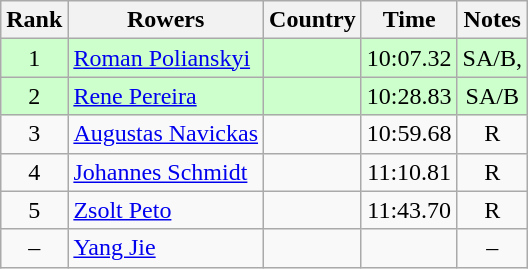<table class="wikitable" style="text-align:center">
<tr>
<th>Rank</th>
<th>Rowers</th>
<th>Country</th>
<th>Time</th>
<th>Notes</th>
</tr>
<tr bgcolor=ccffcc>
<td>1</td>
<td align="left"><a href='#'>Roman Polianskyi</a></td>
<td align="left"></td>
<td>10:07.32</td>
<td>SA/B, <strong></strong></td>
</tr>
<tr bgcolor=ccffcc>
<td>2</td>
<td align="left"><a href='#'>Rene Pereira</a></td>
<td align="left"></td>
<td>10:28.83</td>
<td>SA/B</td>
</tr>
<tr>
<td>3</td>
<td align="left"><a href='#'>Augustas Navickas</a></td>
<td align="left"></td>
<td>10:59.68</td>
<td>R</td>
</tr>
<tr>
<td>4</td>
<td align="left"><a href='#'>Johannes Schmidt</a></td>
<td align="left"></td>
<td>11:10.81</td>
<td>R</td>
</tr>
<tr>
<td>5</td>
<td align="left"><a href='#'>Zsolt Peto</a></td>
<td align="left"></td>
<td>11:43.70</td>
<td>R</td>
</tr>
<tr>
<td>–</td>
<td align="left"><a href='#'>Yang Jie</a></td>
<td align="left"></td>
<td></td>
<td>–</td>
</tr>
</table>
